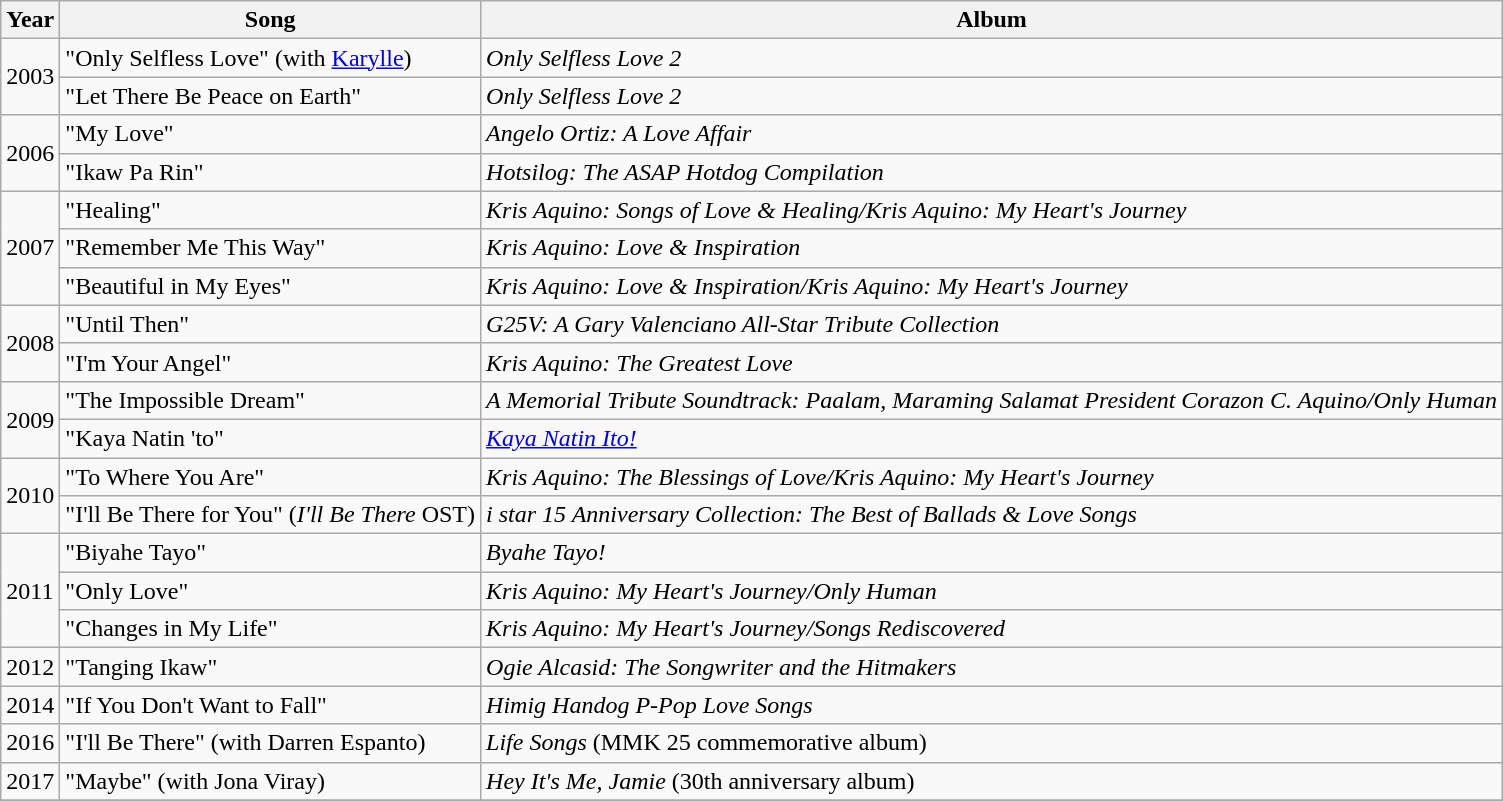<table class="wikitable">
<tr>
<th>Year</th>
<th>Song</th>
<th>Album</th>
</tr>
<tr>
<td rowspan=2>2003</td>
<td>"Only Selfless Love" (with <a href='#'>Karylle</a>)</td>
<td><em>Only Selfless Love 2</em></td>
</tr>
<tr>
<td>"Let There Be Peace on Earth"</td>
<td><em>Only Selfless Love 2</em></td>
</tr>
<tr>
<td rowspan=2>2006</td>
<td>"My Love"</td>
<td><em>Angelo Ortiz: A Love Affair</em></td>
</tr>
<tr>
<td>"Ikaw Pa Rin"</td>
<td><em>Hotsilog: The ASAP Hotdog Compilation</em></td>
</tr>
<tr>
<td rowspan=3>2007</td>
<td>"Healing"</td>
<td><em>Kris Aquino: Songs of Love & Healing/Kris Aquino: My Heart's Journey</em></td>
</tr>
<tr>
<td>"Remember Me This Way"</td>
<td><em>Kris Aquino: Love & Inspiration</em></td>
</tr>
<tr>
<td>"Beautiful in My Eyes"</td>
<td><em>Kris Aquino: Love & Inspiration/Kris Aquino: My Heart's Journey</em></td>
</tr>
<tr>
<td rowspan=2>2008</td>
<td>"Until Then"</td>
<td><em>G25V: A Gary Valenciano All-Star Tribute Collection</em></td>
</tr>
<tr>
<td>"I'm Your Angel"</td>
<td><em>Kris Aquino: The Greatest Love</em></td>
</tr>
<tr>
<td rowspan=2>2009</td>
<td>"The Impossible Dream"</td>
<td><em>A Memorial Tribute Soundtrack: Paalam, Maraming Salamat President Corazon C. Aquino/Only Human</em></td>
</tr>
<tr>
<td>"Kaya Natin 'to"</td>
<td><em><a href='#'>Kaya Natin Ito!</a></em></td>
</tr>
<tr>
<td rowspan=2>2010</td>
<td>"To Where You Are"</td>
<td><em>Kris Aquino: The Blessings of Love/Kris Aquino: My Heart's Journey</em></td>
</tr>
<tr>
<td>"I'll Be There for You" (<em>I'll Be There</em> OST)</td>
<td><em>i star 15 Anniversary Collection: The Best of Ballads & Love Songs</em></td>
</tr>
<tr>
<td rowspan=3>2011</td>
<td>"Biyahe Tayo"</td>
<td><em>Byahe Tayo!</em></td>
</tr>
<tr>
<td>"Only Love"</td>
<td><em>Kris Aquino: My Heart's Journey/Only Human</em></td>
</tr>
<tr>
<td>"Changes in My Life"</td>
<td><em>Kris Aquino: My Heart's Journey/Songs Rediscovered</em></td>
</tr>
<tr>
<td>2012</td>
<td>"Tanging Ikaw"</td>
<td><em>Ogie Alcasid: The Songwriter and the Hitmakers</em></td>
</tr>
<tr>
<td>2014</td>
<td>"If You Don't Want to Fall"</td>
<td><em>Himig Handog P-Pop Love Songs</em></td>
</tr>
<tr>
<td>2016</td>
<td>"I'll Be There" (with Darren Espanto)</td>
<td><em>Life Songs</em> (MMK 25 commemorative album)</td>
</tr>
<tr>
<td>2017</td>
<td>"Maybe" (with Jona Viray)</td>
<td><em>Hey It's Me, Jamie</em> (30th anniversary album)</td>
</tr>
<tr>
</tr>
</table>
